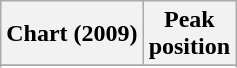<table class="wikitable sortable">
<tr>
<th align="left">Chart (2009)</th>
<th align="left">Peak<br>position</th>
</tr>
<tr>
</tr>
<tr>
</tr>
</table>
